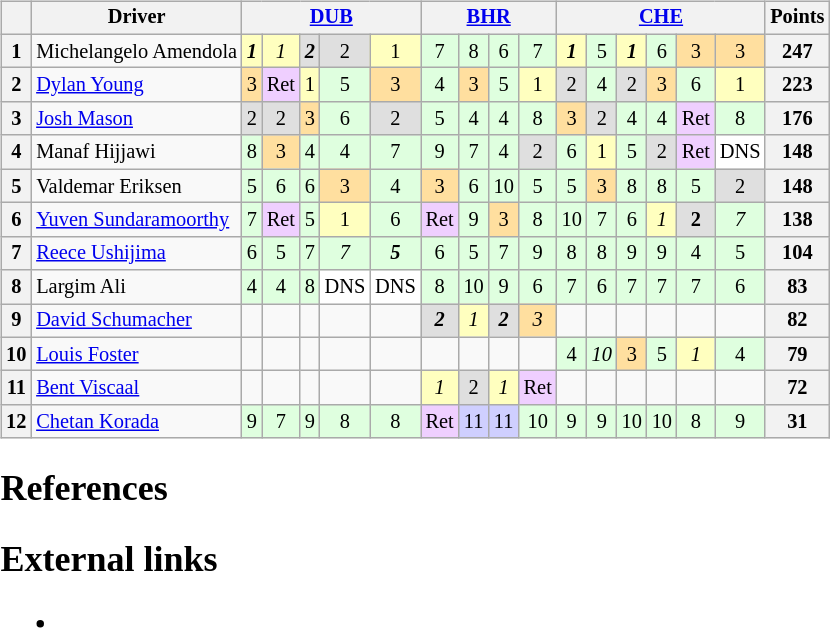<table>
<tr>
<td><br><table class="wikitable" style="font-size: 85%; text-align: center;">
<tr style="background:#f9f9f9" valign="top">
<th valign="middle"></th>
<th valign="middle">Driver</th>
<th colspan=5><a href='#'>DUB</a><br></th>
<th colspan=4><a href='#'>BHR</a><br></th>
<th colspan=6><a href='#'>CHE</a><br></th>
<th valign="middle">Points</th>
</tr>
<tr>
<th>1</th>
<td align=left nowrap> Michelangelo Amendola</td>
<td style="background:#ffffbf;"><strong><em>1</em></strong></td>
<td style="background:#ffffbf;"><em>1</em></td>
<td style="background:#dfdfdf;"><strong><em>2</em></strong></td>
<td style="background:#dfdfdf;">2</td>
<td style="background:#ffffbf;">1</td>
<td style="background:#dfffdf;">7</td>
<td style="background:#dfffdf;">8</td>
<td style="background:#dfffdf;">6</td>
<td style="background:#dfffdf;">7</td>
<td style="background:#ffffbf;"><strong><em>1</em></strong></td>
<td style="background:#dfffdf;">5</td>
<td style="background:#ffffbf;"><strong><em>1</em></strong></td>
<td style="background:#dfffdf;">6</td>
<td style="background:#ffdf9f;">3</td>
<td style="background:#ffdf9f;">3</td>
<th>247</th>
</tr>
<tr>
<th>2</th>
<td align=left> <a href='#'>Dylan Young</a></td>
<td style="background:#ffdf9f;">3</td>
<td style="background:#efcfff;">Ret</td>
<td style="background:#ffffbf;">1</td>
<td style="background:#dfffdf;">5</td>
<td style="background:#ffdf9f;">3</td>
<td style="background:#dfffdf;">4</td>
<td style="background:#ffdf9f;">3</td>
<td style="background:#dfffdf;">5</td>
<td style="background:#ffffbf;">1</td>
<td style="background:#dfdfdf;">2</td>
<td style="background:#dfffdf;">4</td>
<td style="background:#dfdfdf;">2</td>
<td style="background:#ffdf9f;">3</td>
<td style="background:#dfffdf;">6</td>
<td style="background:#ffffbf;">1</td>
<th>223</th>
</tr>
<tr>
<th>3</th>
<td align=left> <a href='#'>Josh Mason</a></td>
<td style="background:#dfdfdf;">2</td>
<td style="background:#dfdfdf;">2</td>
<td style="background:#ffdf9f;">3</td>
<td style="background:#dfffdf;">6</td>
<td style="background:#dfdfdf;">2</td>
<td style="background:#dfffdf;">5</td>
<td style="background:#dfffdf;">4</td>
<td style="background:#dfffdf;">4</td>
<td style="background:#dfffdf;">8</td>
<td style="background:#ffdf9f;">3</td>
<td style="background:#dfdfdf;">2</td>
<td style="background:#dfffdf;">4</td>
<td style="background:#dfffdf;">4</td>
<td style="background:#efcfff;">Ret</td>
<td style="background:#dfffdf;">8</td>
<th>176</th>
</tr>
<tr>
<th>4</th>
<td align=left> Manaf Hijjawi</td>
<td style="background:#dfffdf;">8</td>
<td style="background:#ffdf9f;">3</td>
<td style="background:#dfffdf;">4</td>
<td style="background:#dfffdf;">4</td>
<td style="background:#dfffdf;">7</td>
<td style="background:#dfffdf;">9</td>
<td style="background:#dfffdf;">7</td>
<td style="background:#dfffdf;">4</td>
<td style="background:#dfdfdf;">2</td>
<td style="background:#dfffdf;">6</td>
<td style="background:#ffffbf;">1</td>
<td style="background:#dfffdf;">5</td>
<td style="background:#dfdfdf;">2</td>
<td style="background:#efcfff;">Ret</td>
<td style="background:#ffffff;">DNS</td>
<th>148</th>
</tr>
<tr>
<th>5</th>
<td align=left> Valdemar Eriksen</td>
<td style="background:#dfffdf;">5</td>
<td style="background:#dfffdf;">6</td>
<td style="background:#dfffdf;">6</td>
<td style="background:#ffdf9f;">3</td>
<td style="background:#dfffdf;">4</td>
<td style="background:#ffdf9f;">3</td>
<td style="background:#dfffdf;">6</td>
<td style="background:#dfffdf;">10</td>
<td style="background:#dfffdf;">5</td>
<td style="background:#dfffdf;">5</td>
<td style="background:#ffdf9f;">3</td>
<td style="background:#dfffdf;">8</td>
<td style="background:#dfffdf;">8</td>
<td style="background:#dfffdf;">5</td>
<td style="background:#dfdfdf;">2</td>
<th>148</th>
</tr>
<tr>
<th>6</th>
<td align="left"> <a href='#'>Yuven Sundaramoorthy</a></td>
<td style="background:#dfffdf;">7</td>
<td style="background:#efcfff;">Ret</td>
<td style="background:#dfffdf;">5</td>
<td style="background:#ffffbf;">1</td>
<td style="background:#dfffdf;">6</td>
<td style="background:#efcfff;">Ret</td>
<td style="background:#dfffdf;">9</td>
<td style="background:#ffdf9f;">3</td>
<td style="background:#dfffdf;">8</td>
<td style="background:#dfffdf;">10</td>
<td style="background:#dfffdf;">7</td>
<td style="background:#dfffdf;">6</td>
<td style="background:#ffffbf;"><em>1</em></td>
<td style="background:#dfdfdf;"><strong>2</strong></td>
<td style="background:#dfffdf;"><em>7</em></td>
<th>138</th>
</tr>
<tr>
<th>7</th>
<td align="left"> <a href='#'>Reece Ushijima</a></td>
<td style="background:#dfffdf;">6</td>
<td style="background:#dfffdf;">5</td>
<td style="background:#dfffdf;">7</td>
<td style="background:#dfffdf;"><em>7</em></td>
<td style="background:#dfffdf;"><strong><em>5</em></strong></td>
<td style="background:#dfffdf;">6</td>
<td style="background:#dfffdf;">5</td>
<td style="background:#dfffdf;">7</td>
<td style="background:#dfffdf;">9</td>
<td style="background:#dfffdf;">8</td>
<td style="background:#dfffdf;">8</td>
<td style="background:#dfffdf;">9</td>
<td style="background:#dfffdf;">9</td>
<td style="background:#dfffdf;">4</td>
<td style="background:#dfffdf;">5</td>
<th>104</th>
</tr>
<tr>
<th>8</th>
<td align=left> Largim Ali</td>
<td style="background:#dfffdf;">4</td>
<td style="background:#dfffdf;">4</td>
<td style="background:#dfffdf;">8</td>
<td style="background:#ffffff;">DNS</td>
<td style="background:#ffffff;">DNS</td>
<td style="background:#dfffdf;">8</td>
<td style="background:#dfffdf;">10</td>
<td style="background:#dfffdf;">9</td>
<td style="background:#dfffdf;">6</td>
<td style="background:#dfffdf;">7</td>
<td style="background:#dfffdf;">6</td>
<td style="background:#dfffdf;">7</td>
<td style="background:#dfffdf;">7</td>
<td style="background:#dfffdf;">7</td>
<td style="background:#dfffdf;">6</td>
<th>83</th>
</tr>
<tr>
<th>9</th>
<td align=left> <a href='#'>David Schumacher</a></td>
<td></td>
<td></td>
<td></td>
<td></td>
<td></td>
<td style="background:#dfdfdf;"><strong><em>2</em></strong></td>
<td style="background:#ffffbf;"><em>1</em></td>
<td style="background:#dfdfdf;"><strong><em>2</em></strong></td>
<td style="background:#ffdf9f;"><em>3</em></td>
<td></td>
<td></td>
<td></td>
<td></td>
<td></td>
<td></td>
<th>82</th>
</tr>
<tr>
<th>10</th>
<td align=left> <a href='#'>Louis Foster</a></td>
<td></td>
<td></td>
<td></td>
<td></td>
<td></td>
<td></td>
<td></td>
<td></td>
<td></td>
<td style="background:#dfffdf;">4</td>
<td style="background:#dfffdf;"><em>10</em></td>
<td style="background:#ffdf9f;">3</td>
<td style="background:#dfffdf;">5</td>
<td style="background:#ffffbf;"><em>1</em></td>
<td style="background:#dfffdf;">4</td>
<th>79</th>
</tr>
<tr>
<th>11</th>
<td align=left> <a href='#'>Bent Viscaal</a></td>
<td></td>
<td></td>
<td></td>
<td></td>
<td></td>
<td style="background:#ffffbf;"><em>1</em></td>
<td style="background:#dfdfdf;">2</td>
<td style="background:#ffffbf;"><em>1</em></td>
<td style="background:#efcfff;">Ret</td>
<td></td>
<td></td>
<td></td>
<td></td>
<td></td>
<td></td>
<th>72</th>
</tr>
<tr>
<th>12</th>
<td align=left> <a href='#'>Chetan Korada</a></td>
<td style="background:#dfffdf;">9</td>
<td style="background:#dfffdf;">7</td>
<td style="background:#dfffdf;">9</td>
<td style="background:#dfffdf;">8</td>
<td style="background:#dfffdf;">8</td>
<td style="background:#efcfff;">Ret</td>
<td style="background:#cfcfff;">11</td>
<td style="background:#cfcfff;">11</td>
<td style="background:#dfffdf;">10</td>
<td style="background:#dfffdf;">9</td>
<td style="background:#dfffdf;">9</td>
<td style="background:#dfffdf;">10</td>
<td style="background:#dfffdf;">10</td>
<td style="background:#dfffdf;">8</td>
<td style="background:#dfffdf;">9</td>
<th>31</th>
</tr>
</table>
<h2>References</h2><h2>External links</h2><ul><li></li></ul></td>
</tr>
</table>
